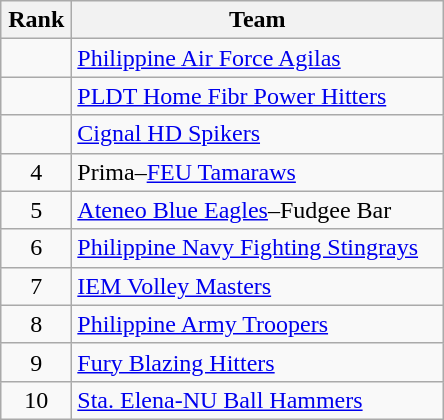<table class="wikitable" style="text-align: center;">
<tr>
<th width=40>Rank</th>
<th width=240>Team</th>
</tr>
<tr>
<td></td>
<td align="left"><a href='#'>Philippine Air Force Agilas</a></td>
</tr>
<tr>
<td></td>
<td align="left"><a href='#'>PLDT Home Fibr Power Hitters</a></td>
</tr>
<tr>
<td></td>
<td align="left"><a href='#'>Cignal HD Spikers</a></td>
</tr>
<tr>
<td>4</td>
<td align="left">Prima–<a href='#'>FEU Tamaraws</a></td>
</tr>
<tr>
<td>5</td>
<td align="left"><a href='#'>Ateneo Blue Eagles</a>–Fudgee Bar</td>
</tr>
<tr>
<td>6</td>
<td align="left"><a href='#'>Philippine Navy Fighting Stingrays</a></td>
</tr>
<tr>
<td>7</td>
<td align="left"><a href='#'>IEM Volley Masters</a></td>
</tr>
<tr>
<td>8</td>
<td align="left"><a href='#'>Philippine Army Troopers</a></td>
</tr>
<tr>
<td>9</td>
<td align="left"><a href='#'>Fury Blazing Hitters</a></td>
</tr>
<tr>
<td>10</td>
<td align="left"><a href='#'>Sta. Elena-NU Ball Hammers</a></td>
</tr>
</table>
